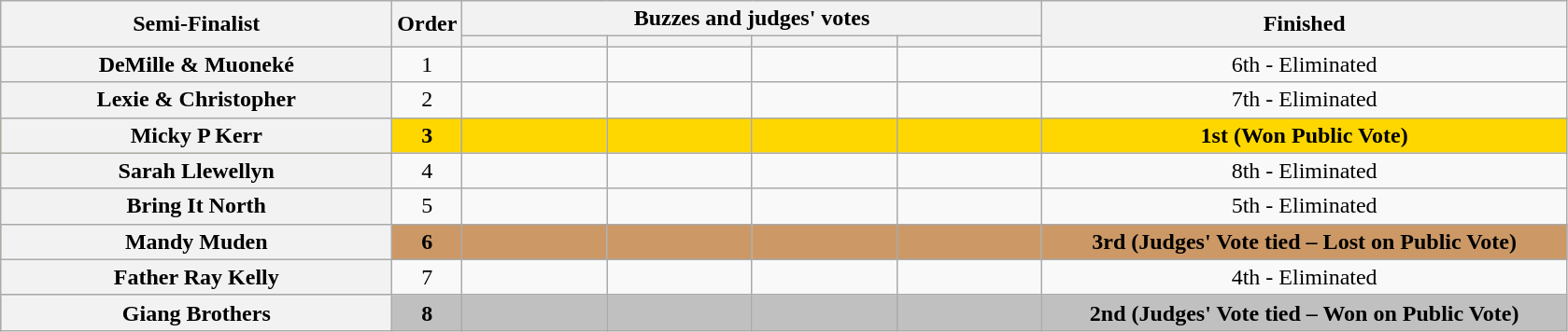<table class="wikitable plainrowheaders sortable" style="text-align:center;">
<tr>
<th scope="col" rowspan="2" class="unsortable" style="width:17em;">Semi-Finalist</th>
<th scope="col" rowspan="2" style="width:1em;">Order</th>
<th scope="col" colspan="4" class="unsortable" style="width:24em;">Buzzes and judges' votes</th>
<th scope="col" rowspan="2" style="width:23em;">Finished </th>
</tr>
<tr>
<th scope="col" class="unsortable" style="width:6em;"></th>
<th scope="col" class="unsortable" style="width:6em;"></th>
<th scope="col" class="unsortable" style="width:6em;"></th>
<th scope="col" class="unsortable" style="width:6em;"></th>
</tr>
<tr>
<th scope="row">DeMille & Muoneké</th>
<td>1</td>
<td style="text-align:center;"></td>
<td style="text-align:center;"></td>
<td style="text-align:center;"></td>
<td style="text-align:center;"></td>
<td>6th - Eliminated</td>
</tr>
<tr>
<th scope="row">Lexie & Christopher</th>
<td>2</td>
<td style="text-align:center;"></td>
<td style="text-align:center;"></td>
<td style="text-align:center;"></td>
<td style="text-align:center;"></td>
<td>7th - Eliminated</td>
</tr>
<tr style="background:gold;">
<th scope="row"><strong>Micky P Kerr</strong></th>
<td><strong>3</strong></td>
<td style="text-align:center;"></td>
<td style="text-align:center;"></td>
<td style="text-align:center;"></td>
<td style="text-align:center;"></td>
<td><strong>1st (Won Public Vote)</strong></td>
</tr>
<tr>
<th scope="row">Sarah Llewellyn</th>
<td>4</td>
<td style="text-align:center;"></td>
<td style="text-align:center;"></td>
<td style="text-align:center;"></td>
<td style="text-align:center;"></td>
<td>8th - Eliminated</td>
</tr>
<tr>
<th scope="row">Bring It North</th>
<td>5</td>
<td style="text-align:center;"></td>
<td style="text-align:center;"></td>
<td style="text-align:center;"></td>
<td style="text-align:center;"></td>
<td>5th - Eliminated</td>
</tr>
<tr style="background:#c96;">
<th scope="row"><strong>Mandy Muden</strong></th>
<td><strong>6</strong></td>
<td style="text-align:center;"></td>
<td style="text-align:center;"></td>
<td style="text-align:center;"></td>
<td style="text-align:center;"></td>
<td><strong>3rd (Judges' Vote tied – Lost on Public Vote)</strong></td>
</tr>
<tr>
<th scope="row">Father Ray Kelly</th>
<td>7</td>
<td style="text-align:center;"></td>
<td style="text-align:center;"></td>
<td style="text-align:center;"></td>
<td style="text-align:center;"></td>
<td>4th - Eliminated</td>
</tr>
<tr style="background:silver;">
<th scope="row"><strong>Giang Brothers</strong></th>
<td><strong>8</strong></td>
<td style="text-align:center;"></td>
<td style="text-align:center;"></td>
<td style="text-align:center;"></td>
<td style="text-align:center;"></td>
<td><strong>2nd (Judges' Vote tied – Won on Public Vote)</strong></td>
</tr>
</table>
